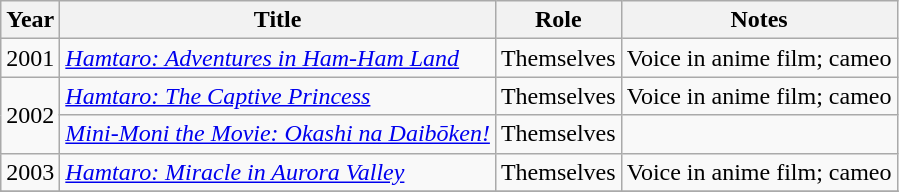<table class="wikitable sortable">
<tr>
<th>Year</th>
<th>Title</th>
<th>Role</th>
<th class="unsortable">Notes</th>
</tr>
<tr>
<td>2001</td>
<td><em><a href='#'>Hamtaro: Adventures in Ham-Ham Land</a></em></td>
<td>Themselves</td>
<td>Voice in anime film; cameo</td>
</tr>
<tr>
<td rowspan="2">2002</td>
<td><em><a href='#'>Hamtaro: The Captive Princess</a></em></td>
<td>Themselves</td>
<td>Voice in anime film; cameo</td>
</tr>
<tr>
<td><em><a href='#'>Mini-Moni the Movie: Okashi na Daibōken!</a></em></td>
<td>Themselves</td>
<td></td>
</tr>
<tr>
<td>2003</td>
<td><em><a href='#'>Hamtaro: Miracle in Aurora Valley</a></em></td>
<td>Themselves</td>
<td>Voice in anime film; cameo</td>
</tr>
<tr>
</tr>
<tr>
</tr>
</table>
